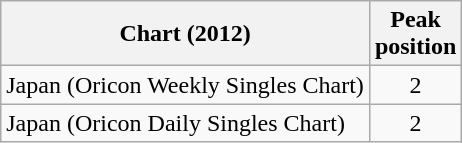<table class="wikitable sortable" border="1">
<tr>
<th>Chart (2012)</th>
<th>Peak<br>position</th>
</tr>
<tr>
<td>Japan (Oricon Weekly Singles Chart)</td>
<td style="text-align:center;">2</td>
</tr>
<tr>
<td>Japan (Oricon Daily Singles Chart)</td>
<td style="text-align:center;">2</td>
</tr>
</table>
